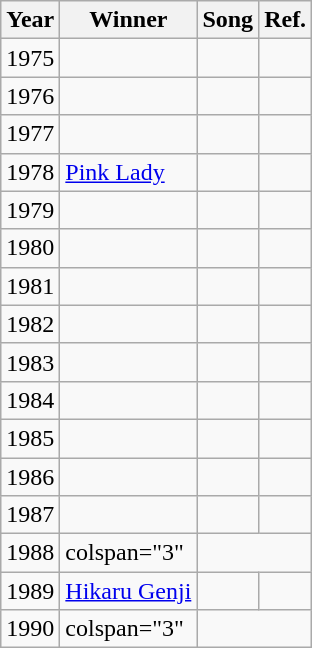<table class="wikitable sortable">
<tr>
<th scope="col">Year</th>
<th scope="col">Winner</th>
<th scope="col">Song</th>
<th scope="col" class="unsortable">Ref.</th>
</tr>
<tr>
<td scope="row" align="center">1975</td>
<td></td>
<td></td>
<td></td>
</tr>
<tr>
<td scope="row" align="center">1976</td>
<td></td>
<td></td>
<td></td>
</tr>
<tr>
<td scope="row" align="center">1977</td>
<td></td>
<td></td>
<td></td>
</tr>
<tr>
<td scope="row" align="center">1978</td>
<td><a href='#'>Pink Lady</a></td>
<td></td>
<td></td>
</tr>
<tr>
<td scope="row" align="center">1979</td>
<td></td>
<td></td>
<td></td>
</tr>
<tr>
<td scope="row" align="center">1980</td>
<td></td>
<td></td>
<td></td>
</tr>
<tr>
<td scope="row" align="center">1981</td>
<td></td>
<td></td>
<td></td>
</tr>
<tr>
<td scope="row" align="center">1982</td>
<td></td>
<td></td>
<td></td>
</tr>
<tr>
<td scope="row" align="center">1983</td>
<td></td>
<td></td>
<td></td>
</tr>
<tr>
<td scope="row" align="center">1984</td>
<td></td>
<td></td>
<td></td>
</tr>
<tr>
<td scope="row" align="center">1985</td>
<td></td>
<td></td>
<td></td>
</tr>
<tr>
<td scope="row" align="center">1986</td>
<td></td>
<td></td>
<td></td>
</tr>
<tr>
<td scope="row" align="center">1987</td>
<td></td>
<td></td>
<td></td>
</tr>
<tr>
<td scope="row" align="center">1988</td>
<td>colspan="3" </td>
</tr>
<tr>
<td scope="row" align="center">1989</td>
<td><a href='#'>Hikaru Genji</a></td>
<td></td>
<td></td>
</tr>
<tr>
<td scope="row" align="center">1990</td>
<td>colspan="3" </td>
</tr>
</table>
